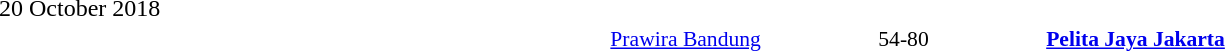<table cellspacing="1" style="width:100%;">
<tr>
<td>20 October 2018</td>
</tr>
<tr style="font-size:90%">
<td align="right"><a href='#'>Prawira Bandung</a></td>
<td></td>
<td align="center">54-80</td>
<td></td>
<td><a href='#'><strong>Pelita Jaya Jakarta</strong></a></td>
</tr>
</table>
